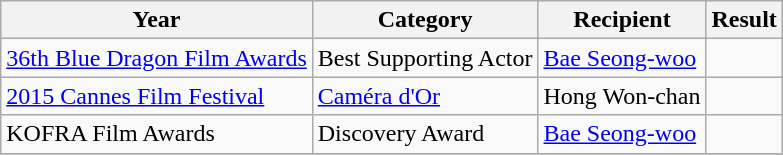<table class="wikitable">
<tr>
<th>Year</th>
<th>Category</th>
<th>Recipient</th>
<th>Result</th>
</tr>
<tr>
<td><a href='#'>36th Blue Dragon Film Awards</a></td>
<td>Best Supporting Actor</td>
<td><a href='#'>Bae Seong-woo</a></td>
<td></td>
</tr>
<tr>
<td><a href='#'>2015 Cannes Film Festival</a></td>
<td><a href='#'>Caméra d'Or</a></td>
<td>Hong Won-chan</td>
<td></td>
</tr>
<tr>
<td>KOFRA Film Awards</td>
<td>Discovery Award</td>
<td><a href='#'>Bae Seong-woo</a></td>
<td></td>
</tr>
<tr>
</tr>
</table>
